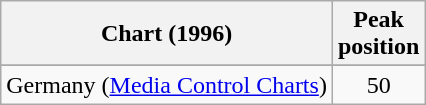<table class="wikitable sortable">
<tr>
<th>Chart (1996)</th>
<th>Peak<br>position</th>
</tr>
<tr>
</tr>
<tr>
<td>Germany (<a href='#'>Media Control Charts</a>)</td>
<td align="center">50</td>
</tr>
</table>
